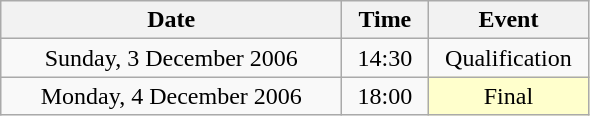<table class = "wikitable" style="text-align:center;">
<tr>
<th width=220>Date</th>
<th width=50>Time</th>
<th width=100>Event</th>
</tr>
<tr>
<td>Sunday, 3 December 2006</td>
<td>14:30</td>
<td>Qualification</td>
</tr>
<tr>
<td>Monday, 4 December 2006</td>
<td>18:00</td>
<td bgcolor=ffffcc>Final</td>
</tr>
</table>
